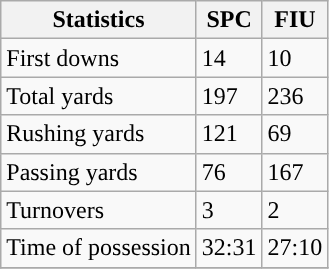<table class="wikitable" style="float: left;">
<tr>
<th>Statistics</th>
<th>SPC</th>
<th>FIU</th>
</tr>
<tr>
<td>First downs</td>
<td>14</td>
<td>10</td>
</tr>
<tr>
<td>Total yards</td>
<td>197</td>
<td>236</td>
</tr>
<tr>
<td>Rushing yards</td>
<td>121</td>
<td>69</td>
</tr>
<tr>
<td>Passing yards</td>
<td>76</td>
<td>167</td>
</tr>
<tr>
<td>Turnovers</td>
<td>3</td>
<td>2</td>
</tr>
<tr>
<td>Time of possession</td>
<td>32:31</td>
<td>27:10</td>
</tr>
<tr>
</tr>
</table>
